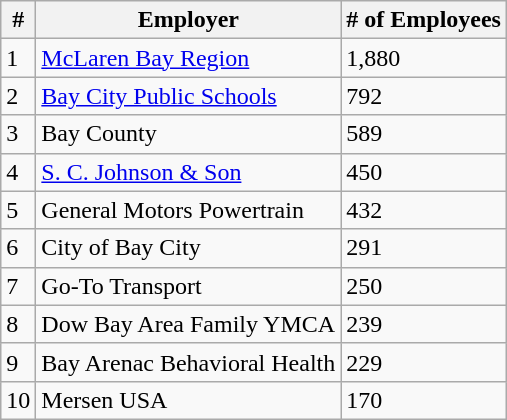<table class="wikitable">
<tr>
<th>#</th>
<th>Employer</th>
<th># of Employees</th>
</tr>
<tr>
<td>1</td>
<td><a href='#'>McLaren Bay Region</a></td>
<td>1,880</td>
</tr>
<tr>
<td>2</td>
<td><a href='#'>Bay City Public Schools</a></td>
<td>792</td>
</tr>
<tr>
<td>3</td>
<td>Bay County</td>
<td>589</td>
</tr>
<tr>
<td>4</td>
<td><a href='#'>S. C. Johnson & Son</a></td>
<td>450</td>
</tr>
<tr>
<td>5</td>
<td>General Motors Powertrain</td>
<td>432</td>
</tr>
<tr>
<td>6</td>
<td>City of Bay City</td>
<td>291</td>
</tr>
<tr>
<td>7</td>
<td>Go-To Transport</td>
<td>250</td>
</tr>
<tr>
<td>8</td>
<td>Dow Bay Area Family YMCA</td>
<td>239</td>
</tr>
<tr>
<td>9</td>
<td>Bay Arenac Behavioral Health</td>
<td>229</td>
</tr>
<tr>
<td>10</td>
<td>Mersen USA</td>
<td>170</td>
</tr>
</table>
